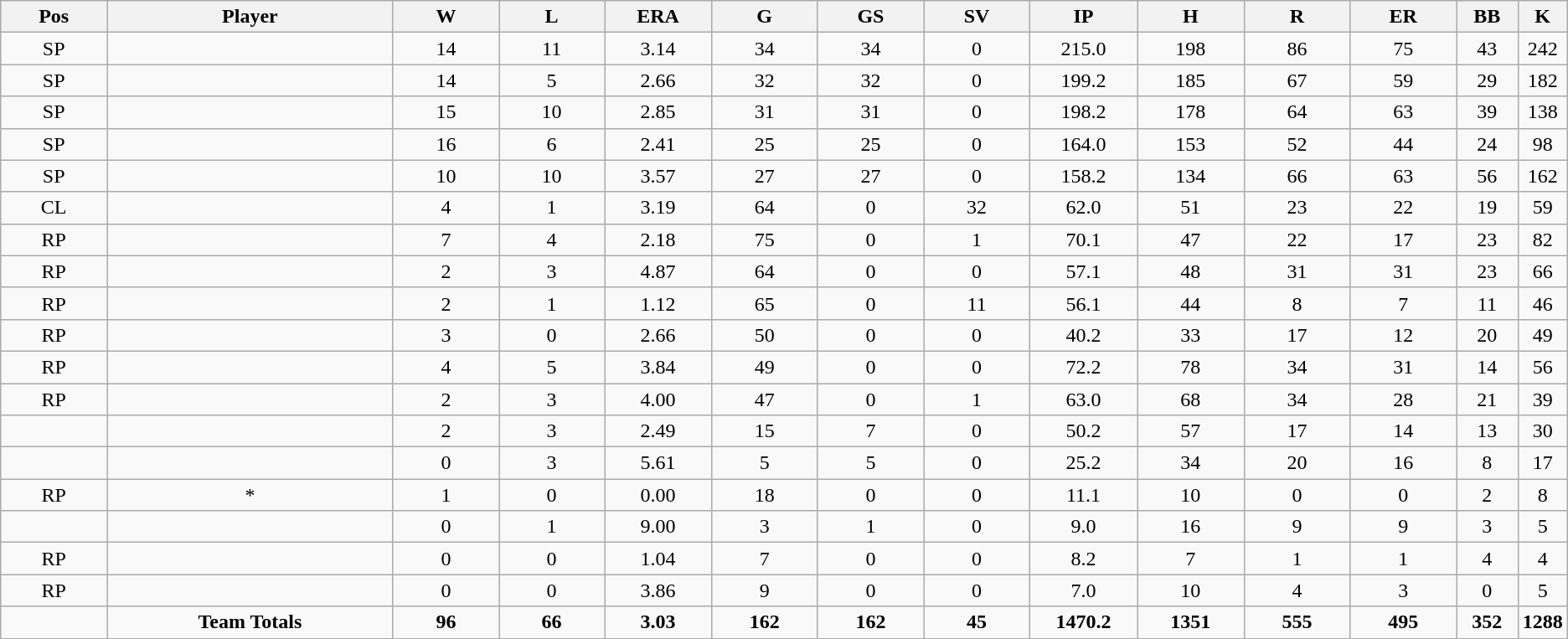<table class="wikitable sortable">
<tr>
<th bgcolor="#DDDDFF" width="7%">Pos</th>
<th bgcolor="#DDDDFF" width="19%">Player</th>
<th bgcolor="#DDDDFF" width="7%">W</th>
<th bgcolor="#DDDDFF" width="7%">L</th>
<th bgcolor="#DDDDFF" width="7%">ERA</th>
<th bgcolor="#DDDDFF" width="7%">G</th>
<th bgcolor="#DDDDFF" width="7%">GS</th>
<th bgcolor="#DDDDFF" width="7%">SV</th>
<th bgcolor="#DDDDFF" width="7%">IP</th>
<th bgcolor="#DDDDFF" width="7%">H</th>
<th bgcolor="#DDDDFF" width="7%">R</th>
<th bgcolor="#DDDDFF" width="7%">ER</th>
<th bgcolor="#DDDDFF" width="7%">BB</th>
<th bgcolor="#DDDDFF" width="7%">K</th>
</tr>
<tr align="center">
<td>SP</td>
<td></td>
<td>14</td>
<td>11</td>
<td>3.14</td>
<td>34</td>
<td>34</td>
<td>0</td>
<td>215.0</td>
<td>198</td>
<td>86</td>
<td>75</td>
<td>43</td>
<td>242</td>
</tr>
<tr align="center">
<td>SP</td>
<td></td>
<td>14</td>
<td>5</td>
<td>2.66</td>
<td>32</td>
<td>32</td>
<td>0</td>
<td>199.2</td>
<td>185</td>
<td>67</td>
<td>59</td>
<td>29</td>
<td>182</td>
</tr>
<tr align="center">
<td>SP</td>
<td></td>
<td>15</td>
<td>10</td>
<td>2.85</td>
<td>31</td>
<td>31</td>
<td>0</td>
<td>198.2</td>
<td>178</td>
<td>64</td>
<td>63</td>
<td>39</td>
<td>138</td>
</tr>
<tr align="center">
<td>SP</td>
<td></td>
<td>16</td>
<td>6</td>
<td>2.41</td>
<td>25</td>
<td>25</td>
<td>0</td>
<td>164.0</td>
<td>153</td>
<td>52</td>
<td>44</td>
<td>24</td>
<td>98</td>
</tr>
<tr align="center">
<td>SP</td>
<td></td>
<td>10</td>
<td>10</td>
<td>3.57</td>
<td>27</td>
<td>27</td>
<td>0</td>
<td>158.2</td>
<td>134</td>
<td>66</td>
<td>63</td>
<td>56</td>
<td>162</td>
</tr>
<tr align="center">
<td>CL</td>
<td></td>
<td>4</td>
<td>1</td>
<td>3.19</td>
<td>64</td>
<td>0</td>
<td>32</td>
<td>62.0</td>
<td>51</td>
<td>23</td>
<td>22</td>
<td>19</td>
<td>59</td>
</tr>
<tr align="center">
<td>RP</td>
<td></td>
<td>7</td>
<td>4</td>
<td>2.18</td>
<td>75</td>
<td>0</td>
<td>1</td>
<td>70.1</td>
<td>47</td>
<td>22</td>
<td>17</td>
<td>23</td>
<td>82</td>
</tr>
<tr align="center">
<td>RP</td>
<td></td>
<td>2</td>
<td>3</td>
<td>4.87</td>
<td>64</td>
<td>0</td>
<td>0</td>
<td>57.1</td>
<td>48</td>
<td>31</td>
<td>31</td>
<td>23</td>
<td>66</td>
</tr>
<tr align="center">
<td>RP</td>
<td></td>
<td>2</td>
<td>1</td>
<td>1.12</td>
<td>65</td>
<td>0</td>
<td>11</td>
<td>56.1</td>
<td>44</td>
<td>8</td>
<td>7</td>
<td>11</td>
<td>46</td>
</tr>
<tr align="center">
<td>RP</td>
<td></td>
<td>3</td>
<td>0</td>
<td>2.66</td>
<td>50</td>
<td>0</td>
<td>0</td>
<td>40.2</td>
<td>33</td>
<td>17</td>
<td>12</td>
<td>20</td>
<td>49</td>
</tr>
<tr align="center">
<td>RP</td>
<td></td>
<td>4</td>
<td>5</td>
<td>3.84</td>
<td>49</td>
<td>0</td>
<td>0</td>
<td>72.2</td>
<td>78</td>
<td>34</td>
<td>31</td>
<td>14</td>
<td>56</td>
</tr>
<tr align="center">
<td>RP</td>
<td></td>
<td>2</td>
<td>3</td>
<td>4.00</td>
<td>47</td>
<td>0</td>
<td>1</td>
<td>63.0</td>
<td>68</td>
<td>34</td>
<td>28</td>
<td>21</td>
<td>39</td>
</tr>
<tr align="center">
<td></td>
<td></td>
<td>2</td>
<td>3</td>
<td>2.49</td>
<td>15</td>
<td>7</td>
<td>0</td>
<td>50.2</td>
<td>57</td>
<td>17</td>
<td>14</td>
<td>13</td>
<td>30</td>
</tr>
<tr align="center">
<td></td>
<td></td>
<td>0</td>
<td>3</td>
<td>5.61</td>
<td>5</td>
<td>5</td>
<td>0</td>
<td>25.2</td>
<td>34</td>
<td>20</td>
<td>16</td>
<td>8</td>
<td>17</td>
</tr>
<tr align="center">
<td>RP</td>
<td>*</td>
<td>1</td>
<td>0</td>
<td>0.00</td>
<td>18</td>
<td>0</td>
<td>0</td>
<td>11.1</td>
<td>10</td>
<td>0</td>
<td>0</td>
<td>2</td>
<td>8</td>
</tr>
<tr align="center">
<td></td>
<td></td>
<td>0</td>
<td>1</td>
<td>9.00</td>
<td>3</td>
<td>1</td>
<td>0</td>
<td>9.0</td>
<td>16</td>
<td>9</td>
<td>9</td>
<td>3</td>
<td>5</td>
</tr>
<tr align="center">
<td>RP</td>
<td></td>
<td>0</td>
<td>0</td>
<td>1.04</td>
<td>7</td>
<td>0</td>
<td>0</td>
<td>8.2</td>
<td>7</td>
<td>1</td>
<td>1</td>
<td>4</td>
<td>4</td>
</tr>
<tr align="center">
<td>RP</td>
<td></td>
<td>0</td>
<td>0</td>
<td>3.86</td>
<td>9</td>
<td>0</td>
<td>0</td>
<td>7.0</td>
<td>10</td>
<td>4</td>
<td>3</td>
<td>0</td>
<td>5</td>
</tr>
<tr align="center" class="unsortable">
<td></td>
<td><strong>Team Totals</strong></td>
<td><strong>96</strong></td>
<td><strong>66</strong></td>
<td><strong>3.03</strong></td>
<td><strong>162</strong></td>
<td><strong>162</strong></td>
<td><strong>45</strong></td>
<td><strong>1470.2</strong></td>
<td><strong>1351</strong></td>
<td><strong>555</strong></td>
<td><strong>495</strong></td>
<td><strong>352</strong></td>
<td><strong>1288</strong></td>
</tr>
</table>
